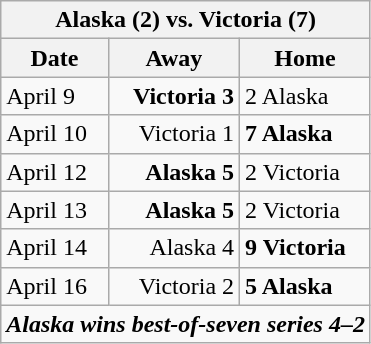<table class="wikitable">
<tr>
<th bgcolor="#DDDDDD" colspan="4">Alaska (2) vs. Victoria (7)</th>
</tr>
<tr>
<th>Date</th>
<th>Away</th>
<th>Home</th>
</tr>
<tr>
<td>April 9</td>
<td align="right"><strong>Victoria 3</strong></td>
<td>2 Alaska</td>
</tr>
<tr>
<td>April 10</td>
<td align="right">Victoria 1</td>
<td><strong>7 Alaska</strong></td>
</tr>
<tr>
<td>April 12</td>
<td align="right"><strong>Alaska 5</strong></td>
<td>2 Victoria</td>
</tr>
<tr>
<td>April 13</td>
<td align="right"><strong>Alaska 5</strong></td>
<td>2 Victoria</td>
</tr>
<tr>
<td>April 14</td>
<td align="right">Alaska 4</td>
<td><strong>9 Victoria</strong></td>
</tr>
<tr>
<td>April 16</td>
<td align="right">Victoria 2</td>
<td><strong>5 Alaska</strong></td>
</tr>
<tr align="center">
<td colspan="4"><strong><em>Alaska wins best-of-seven series 4–2</em></strong></td>
</tr>
</table>
